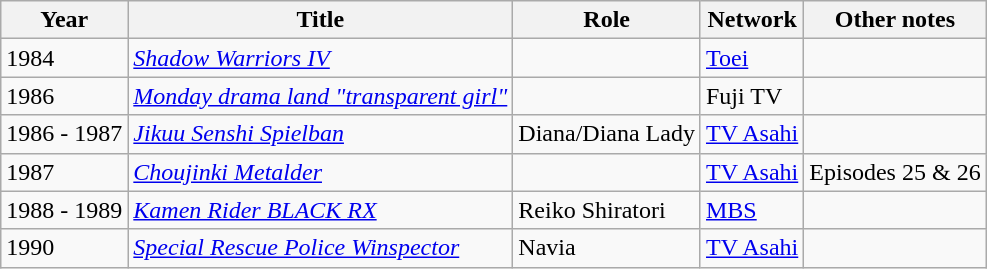<table class="wikitable">
<tr>
<th>Year</th>
<th>Title</th>
<th>Role</th>
<th>Network</th>
<th>Other notes</th>
</tr>
<tr>
<td>1984</td>
<td><em><a href='#'>Shadow Warriors IV</a></em></td>
<td></td>
<td><a href='#'>Toei</a></td>
<td></td>
</tr>
<tr>
<td>1986</td>
<td><em><a href='#'>Monday drama land "transparent girl"</a></em></td>
<td></td>
<td>Fuji TV</td>
<td></td>
</tr>
<tr>
<td>1986 - 1987</td>
<td><em><a href='#'>Jikuu Senshi Spielban</a></em></td>
<td>Diana/Diana Lady</td>
<td><a href='#'>TV Asahi</a></td>
<td></td>
</tr>
<tr>
<td>1987</td>
<td><em><a href='#'>Choujinki Metalder</a></em></td>
<td></td>
<td><a href='#'>TV Asahi</a></td>
<td>Episodes 25 & 26</td>
</tr>
<tr>
<td>1988 - 1989</td>
<td><em><a href='#'>Kamen Rider BLACK RX</a></em></td>
<td>Reiko Shiratori</td>
<td><a href='#'>MBS</a></td>
<td></td>
</tr>
<tr>
<td>1990</td>
<td><em><a href='#'>Special Rescue Police Winspector</a></em></td>
<td>Navia</td>
<td><a href='#'>TV Asahi</a></td>
<td></td>
</tr>
</table>
